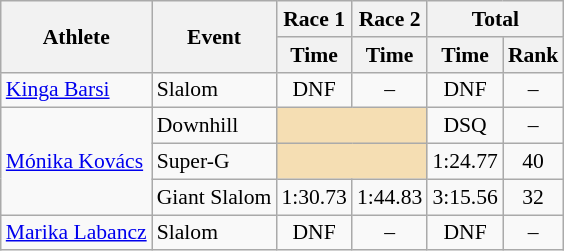<table class="wikitable" style="font-size:90%">
<tr>
<th rowspan="2">Athlete</th>
<th rowspan="2">Event</th>
<th>Race 1</th>
<th>Race 2</th>
<th colspan="2">Total</th>
</tr>
<tr>
<th>Time</th>
<th>Time</th>
<th>Time</th>
<th>Rank</th>
</tr>
<tr>
<td><a href='#'>Kinga Barsi</a></td>
<td>Slalom</td>
<td align="center">DNF</td>
<td align="center">–</td>
<td align="center">DNF</td>
<td align="center">–</td>
</tr>
<tr>
<td rowspan=3><a href='#'>Mónika Kovács</a></td>
<td>Downhill</td>
<td colspan="2" bgcolor="wheat"></td>
<td align="center">DSQ</td>
<td align="center">–</td>
</tr>
<tr>
<td>Super-G</td>
<td colspan="2" bgcolor="wheat"></td>
<td align="center">1:24.77</td>
<td align="center">40</td>
</tr>
<tr>
<td>Giant Slalom</td>
<td align="center">1:30.73</td>
<td align="center">1:44.83</td>
<td align="center">3:15.56</td>
<td align="center">32</td>
</tr>
<tr>
<td><a href='#'>Marika Labancz</a></td>
<td>Slalom</td>
<td align="center">DNF</td>
<td align="center">–</td>
<td align="center">DNF</td>
<td align="center">–</td>
</tr>
</table>
